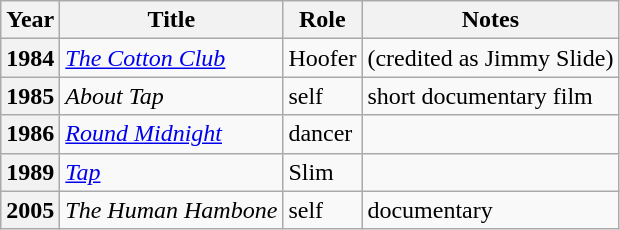<table class="wikitable plainrowheaders sortable">
<tr>
<th scope="col">Year</th>
<th scope="col">Title</th>
<th scope="col">Role</th>
<th scope="col" class="unsortable">Notes</th>
</tr>
<tr>
<th scope="row">1984</th>
<td><em><a href='#'>The Cotton Club</a></em></td>
<td>Hoofer</td>
<td>(credited as Jimmy Slide)</td>
</tr>
<tr>
<th scope="row">1985</th>
<td><em>About Tap</em></td>
<td>self</td>
<td>short documentary film</td>
</tr>
<tr>
<th scope="row">1986</th>
<td><em><a href='#'>Round Midnight</a></em></td>
<td>dancer</td>
<td></td>
</tr>
<tr>
<th scope="row">1989</th>
<td><em><a href='#'>Tap</a></em></td>
<td>Slim</td>
<td></td>
</tr>
<tr>
<th scope="row">2005</th>
<td><em>The Human Hambone</em></td>
<td>self</td>
<td>documentary</td>
</tr>
</table>
